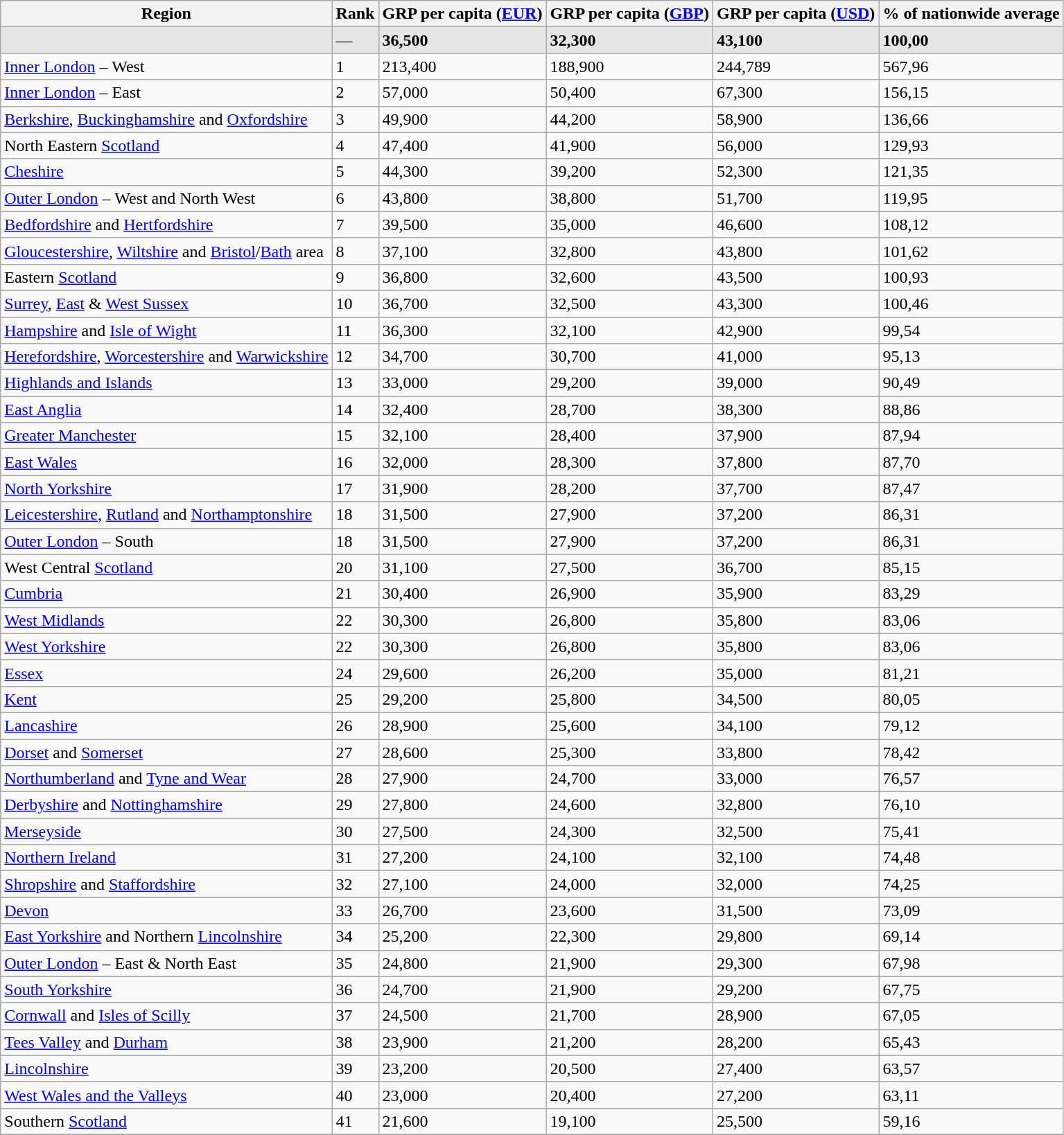<table class="wikitable sortable">
<tr align=center valign=middle>
<th>Region</th>
<th>Rank</th>
<th>GRP per capita (<a href='#'>EUR</a>)</th>
<th>GRP per capita (<a href='#'>GBP</a>)</th>
<th>GRP per capita (<a href='#'>USD</a>)</th>
<th>% of nationwide average</th>
</tr>
<tr style="background:#e6e6e6">
<td align=left><strong></strong></td>
<td>—</td>
<td><strong>36,500</strong></td>
<td><strong>32,300</strong></td>
<td><strong>43,100</strong></td>
<td><strong>100,00</strong></td>
</tr>
<tr>
<td align=left><a href='#'>Inner London</a> – West</td>
<td>1</td>
<td>213,400</td>
<td>188,900</td>
<td>244,789</td>
<td>567,96</td>
</tr>
<tr>
<td align=left><a href='#'>Inner London</a> – East</td>
<td>2</td>
<td>57,000</td>
<td>50,400</td>
<td>67,300</td>
<td>156,15</td>
</tr>
<tr>
<td align=left><a href='#'>Berkshire</a>, <a href='#'>Buckinghamshire</a> and <a href='#'>Oxfordshire</a></td>
<td>3</td>
<td>49,900</td>
<td>44,200</td>
<td>58,900</td>
<td>136,66</td>
</tr>
<tr>
<td align=left>North Eastern <a href='#'>Scotland</a></td>
<td>4</td>
<td>47,400</td>
<td>41,900</td>
<td>56,000</td>
<td>129,93</td>
</tr>
<tr>
<td align=left><a href='#'>Cheshire</a></td>
<td>5</td>
<td>44,300</td>
<td>39,200</td>
<td>52,300</td>
<td>121,35</td>
</tr>
<tr>
<td align=left><a href='#'>Outer London</a> – West and North West</td>
<td>6</td>
<td>43,800</td>
<td>38,800</td>
<td>51,700</td>
<td>119,95</td>
</tr>
<tr>
<td align=left><a href='#'>Bedfordshire</a> and <a href='#'>Hertfordshire</a></td>
<td>7</td>
<td>39,500</td>
<td>35,000</td>
<td>46,600</td>
<td>108,12</td>
</tr>
<tr>
<td align=left><a href='#'>Gloucestershire</a>, <a href='#'>Wiltshire</a> and <a href='#'>Bristol</a>/<a href='#'>Bath</a> area</td>
<td>8</td>
<td>37,100</td>
<td>32,800</td>
<td>43,800</td>
<td>101,62</td>
</tr>
<tr>
<td align=left>Eastern <a href='#'>Scotland</a></td>
<td>9</td>
<td>36,800</td>
<td>32,600</td>
<td>43,500</td>
<td>100,93</td>
</tr>
<tr>
<td align=left><a href='#'>Surrey</a>, <a href='#'>East</a> & <a href='#'>West Sussex</a></td>
<td>10</td>
<td>36,700</td>
<td>32,500</td>
<td>43,300</td>
<td>100,46</td>
</tr>
<tr>
<td align=left><a href='#'>Hampshire</a> and <a href='#'>Isle of Wight</a></td>
<td>11</td>
<td>36,300</td>
<td>32,100</td>
<td>42,900</td>
<td>99,54</td>
</tr>
<tr>
<td align=left><a href='#'>Herefordshire</a>, <a href='#'>Worcestershire</a> and <a href='#'>Warwickshire</a></td>
<td>12</td>
<td>34,700</td>
<td>30,700</td>
<td>41,000</td>
<td>95,13</td>
</tr>
<tr>
<td align=left><a href='#'>Highlands and Islands</a></td>
<td>13</td>
<td>33,000</td>
<td>29,200</td>
<td>39,000</td>
<td>90,49</td>
</tr>
<tr>
<td align=left><a href='#'>East Anglia</a></td>
<td>14</td>
<td>32,400</td>
<td>28,700</td>
<td>38,300</td>
<td>88,86</td>
</tr>
<tr>
<td align=left><a href='#'>Greater Manchester</a></td>
<td>15</td>
<td>32,100</td>
<td>28,400</td>
<td>37,900</td>
<td>87,94</td>
</tr>
<tr>
<td align=left><a href='#'>East Wales</a></td>
<td>16</td>
<td>32,000</td>
<td>28,300</td>
<td>37,800</td>
<td>87,70</td>
</tr>
<tr>
<td align=left><a href='#'>North Yorkshire</a></td>
<td>17</td>
<td>31,900</td>
<td>28,200</td>
<td>37,700</td>
<td>87,47</td>
</tr>
<tr>
<td align=left><a href='#'>Leicestershire</a>, <a href='#'>Rutland</a> and <a href='#'>Northamptonshire</a></td>
<td>18</td>
<td>31,500</td>
<td>27,900</td>
<td>37,200</td>
<td>86,31</td>
</tr>
<tr>
<td align=left><a href='#'>Outer London</a> – South</td>
<td>18</td>
<td>31,500</td>
<td>27,900</td>
<td>37,200</td>
<td>86,31</td>
</tr>
<tr>
<td align=left>West Central <a href='#'>Scotland</a></td>
<td>20</td>
<td>31,100</td>
<td>27,500</td>
<td>36,700</td>
<td>85,15</td>
</tr>
<tr>
<td align=left><a href='#'>Cumbria</a></td>
<td>21</td>
<td>30,400</td>
<td>26,900</td>
<td>35,900</td>
<td>83,29</td>
</tr>
<tr>
<td align=left><a href='#'>West Midlands</a></td>
<td>22</td>
<td>30,300</td>
<td>26,800</td>
<td>35,800</td>
<td>83,06</td>
</tr>
<tr>
<td align=left><a href='#'>West Yorkshire</a></td>
<td>22</td>
<td>30,300</td>
<td>26,800</td>
<td>35,800</td>
<td>83,06</td>
</tr>
<tr>
<td align=left><a href='#'>Essex</a></td>
<td>24</td>
<td>29,600</td>
<td>26,200</td>
<td>35,000</td>
<td>81,21</td>
</tr>
<tr>
<td align=left><a href='#'>Kent</a></td>
<td>25</td>
<td>29,200</td>
<td>25,800</td>
<td>34,500</td>
<td>80,05</td>
</tr>
<tr>
<td align=left><a href='#'>Lancashire</a></td>
<td>26</td>
<td>28,900</td>
<td>25,600</td>
<td>34,100</td>
<td>79,12</td>
</tr>
<tr>
<td align=left><a href='#'>Dorset</a> and <a href='#'>Somerset</a></td>
<td>27</td>
<td>28,600</td>
<td>25,300</td>
<td>33,800</td>
<td>78,42</td>
</tr>
<tr>
<td align=left><a href='#'>Northumberland</a> and <a href='#'>Tyne and Wear</a></td>
<td>28</td>
<td>27,900</td>
<td>24,700</td>
<td>33,000</td>
<td>76,57</td>
</tr>
<tr>
<td align=left><a href='#'>Derbyshire</a> and <a href='#'>Nottinghamshire</a></td>
<td>29</td>
<td>27,800</td>
<td>24,600</td>
<td>32,800</td>
<td>76,10</td>
</tr>
<tr>
<td align=left><a href='#'>Merseyside</a></td>
<td>30</td>
<td>27,500</td>
<td>24,300</td>
<td>32,500</td>
<td>75,41</td>
</tr>
<tr>
<td align=left><a href='#'>Northern Ireland</a></td>
<td>31</td>
<td>27,200</td>
<td>24,100</td>
<td>32,100</td>
<td>74,48</td>
</tr>
<tr>
<td align=left><a href='#'>Shropshire</a> and <a href='#'>Staffordshire</a></td>
<td>32</td>
<td>27,100</td>
<td>24,000</td>
<td>32,000</td>
<td>74,25</td>
</tr>
<tr>
<td align=left><a href='#'>Devon</a></td>
<td>33</td>
<td>26,700</td>
<td>23,600</td>
<td>31,500</td>
<td>73,09</td>
</tr>
<tr>
<td align=left><a href='#'>East Yorkshire</a> and Northern <a href='#'>Lincolnshire</a></td>
<td>34</td>
<td>25,200</td>
<td>22,300</td>
<td>29,800</td>
<td>69,14</td>
</tr>
<tr>
<td align=left><a href='#'>Outer London</a> – East & North East</td>
<td>35</td>
<td>24,800</td>
<td>21,900</td>
<td>29,300</td>
<td>67,98</td>
</tr>
<tr>
<td align=left><a href='#'>South Yorkshire</a></td>
<td>36</td>
<td>24,700</td>
<td>21,900</td>
<td>29,200</td>
<td>67,75</td>
</tr>
<tr>
<td align=left><a href='#'>Cornwall</a> and <a href='#'>Isles of Scilly</a></td>
<td>37</td>
<td>24,500</td>
<td>21,700</td>
<td>28,900</td>
<td>67,05</td>
</tr>
<tr>
<td align=left><a href='#'>Tees Valley</a> and <a href='#'>Durham</a></td>
<td>38</td>
<td>23,900</td>
<td>21,200</td>
<td>28,200</td>
<td>65,43</td>
</tr>
<tr>
<td align=left><a href='#'>Lincolnshire</a></td>
<td>39</td>
<td>23,200</td>
<td>20,500</td>
<td>27,400</td>
<td>63,57</td>
</tr>
<tr>
<td align=left><a href='#'>West Wales and the Valleys</a></td>
<td>40</td>
<td>23,000</td>
<td>20,400</td>
<td>27,200</td>
<td>63,11</td>
</tr>
<tr>
<td align=left>Southern <a href='#'>Scotland</a></td>
<td>41</td>
<td>21,600</td>
<td>19,100</td>
<td>25,500</td>
<td>59,16</td>
</tr>
<tr>
</tr>
</table>
